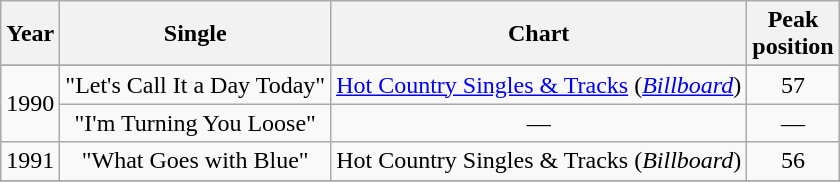<table class="wikitable"  style="text-align: center;">
<tr>
<th>Year</th>
<th>Single</th>
<th>Chart</th>
<th>Peak<br>position</th>
</tr>
<tr>
</tr>
<tr>
<td rowspan = "2">1990</td>
<td>"Let's Call It a Day Today"</td>
<td><a href='#'>Hot Country Singles & Tracks</a> (<a href='#'><em>Billboard</em></a>)</td>
<td>57</td>
</tr>
<tr>
<td>"I'm Turning You Loose"</td>
<td>—</td>
<td>—</td>
</tr>
<tr>
<td>1991</td>
<td>"What Goes with Blue"</td>
<td>Hot Country Singles & Tracks (<em>Billboard</em>)</td>
<td>56</td>
</tr>
<tr>
</tr>
</table>
